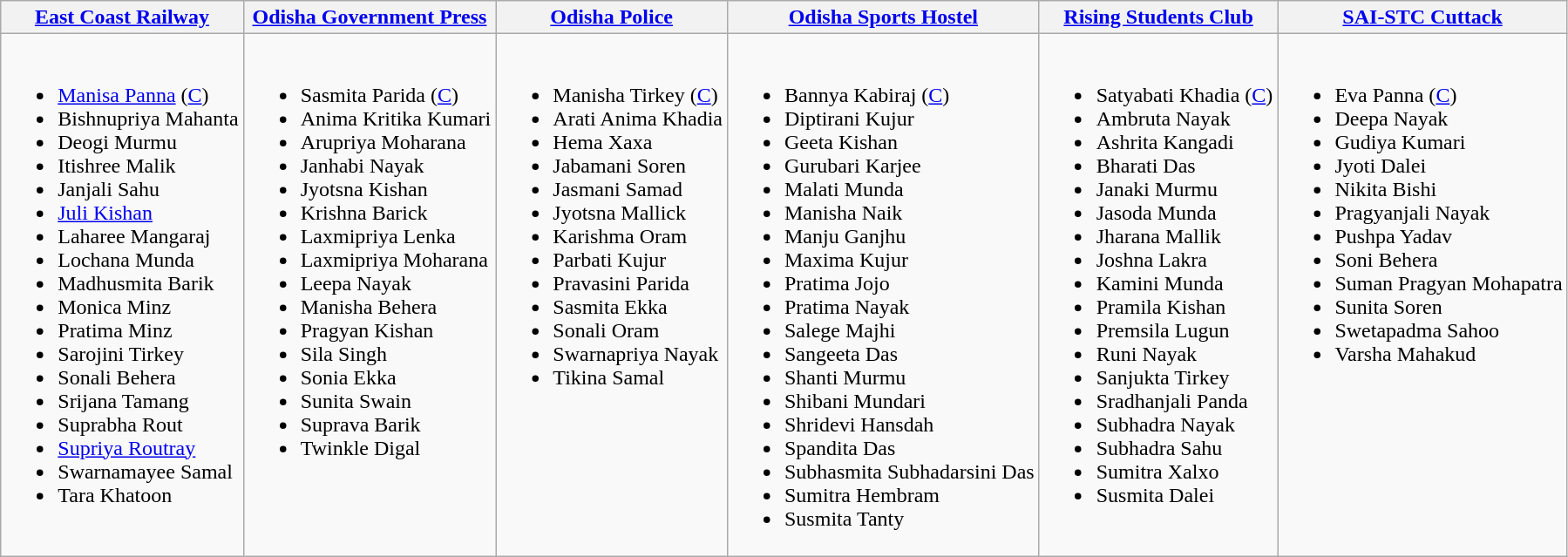<table class="wikitable">
<tr>
<th><a href='#'>East Coast Railway</a></th>
<th><a href='#'>Odisha Government Press</a></th>
<th><a href='#'>Odisha Police</a></th>
<th><a href='#'>Odisha Sports Hostel</a></th>
<th><a href='#'>Rising Students Club</a></th>
<th><a href='#'>SAI-STC Cuttack</a></th>
</tr>
<tr>
<td valign=top><br><ul><li><a href='#'>Manisa Panna</a> (<a href='#'>C</a>)</li><li>Bishnupriya Mahanta</li><li>Deogi Murmu</li><li>Itishree Malik</li><li>Janjali Sahu</li><li><a href='#'>Juli Kishan</a></li><li>Laharee Mangaraj</li><li>Lochana Munda</li><li>Madhusmita Barik</li><li>Monica Minz</li><li>Pratima Minz</li><li>Sarojini Tirkey</li><li>Sonali Behera</li><li>Srijana Tamang</li><li>Suprabha Rout</li><li><a href='#'>Supriya Routray</a></li><li>Swarnamayee Samal</li><li>Tara Khatoon</li></ul></td>
<td valign=top><br><ul><li>Sasmita Parida (<a href='#'>C</a>)</li><li>Anima Kritika Kumari</li><li>Arupriya Moharana</li><li>Janhabi Nayak</li><li>Jyotsna Kishan</li><li>Krishna Barick</li><li>Laxmipriya Lenka</li><li>Laxmipriya Moharana</li><li>Leepa Nayak</li><li>Manisha Behera</li><li>Pragyan Kishan</li><li>Sila Singh</li><li>Sonia Ekka</li><li>Sunita Swain</li><li>Suprava Barik</li><li>Twinkle Digal</li></ul></td>
<td valign=top><br><ul><li>Manisha Tirkey (<a href='#'>C</a>)</li><li>Arati Anima Khadia</li><li>Hema Xaxa</li><li>Jabamani Soren</li><li>Jasmani Samad</li><li>Jyotsna Mallick</li><li>Karishma Oram</li><li>Parbati Kujur</li><li>Pravasini Parida</li><li>Sasmita Ekka</li><li>Sonali Oram</li><li>Swarnapriya Nayak</li><li>Tikina Samal</li></ul></td>
<td valign=top><br><ul><li>Bannya Kabiraj (<a href='#'>C</a>)</li><li>Diptirani Kujur</li><li>Geeta Kishan</li><li>Gurubari Karjee</li><li>Malati Munda</li><li>Manisha Naik</li><li>Manju Ganjhu</li><li>Maxima Kujur</li><li>Pratima Jojo</li><li>Pratima Nayak</li><li>Salege Majhi</li><li>Sangeeta Das</li><li>Shanti Murmu</li><li>Shibani Mundari</li><li>Shridevi Hansdah</li><li>Spandita Das</li><li>Subhasmita Subhadarsini Das</li><li>Sumitra Hembram</li><li>Susmita Tanty</li></ul></td>
<td valign=top><br><ul><li>Satyabati Khadia (<a href='#'>C</a>)</li><li>Ambruta Nayak</li><li>Ashrita Kangadi</li><li>Bharati Das</li><li>Janaki Murmu</li><li>Jasoda Munda</li><li>Jharana Mallik</li><li>Joshna Lakra</li><li>Kamini Munda</li><li>Pramila Kishan</li><li>Premsila Lugun</li><li>Runi Nayak</li><li>Sanjukta Tirkey</li><li>Sradhanjali Panda</li><li>Subhadra Nayak</li><li>Subhadra Sahu</li><li>Sumitra Xalxo</li><li>Susmita Dalei</li></ul></td>
<td valign=top><br><ul><li>Eva Panna (<a href='#'>C</a>)</li><li>Deepa Nayak</li><li>Gudiya Kumari</li><li>Jyoti Dalei</li><li>Nikita Bishi</li><li>Pragyanjali Nayak</li><li>Pushpa Yadav</li><li>Soni Behera</li><li>Suman Pragyan Mohapatra</li><li>Sunita Soren</li><li>Swetapadma Sahoo</li><li>Varsha Mahakud</li></ul></td>
</tr>
</table>
